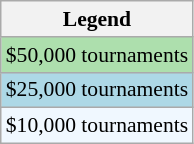<table class="wikitable" style=font-size:90%;>
<tr>
<th>Legend</th>
</tr>
<tr style="background:#addfad;">
<td>$50,000 tournaments</td>
</tr>
<tr style="background:lightblue;">
<td>$25,000 tournaments</td>
</tr>
<tr style="background:#f0f8ff;">
<td>$10,000 tournaments</td>
</tr>
</table>
